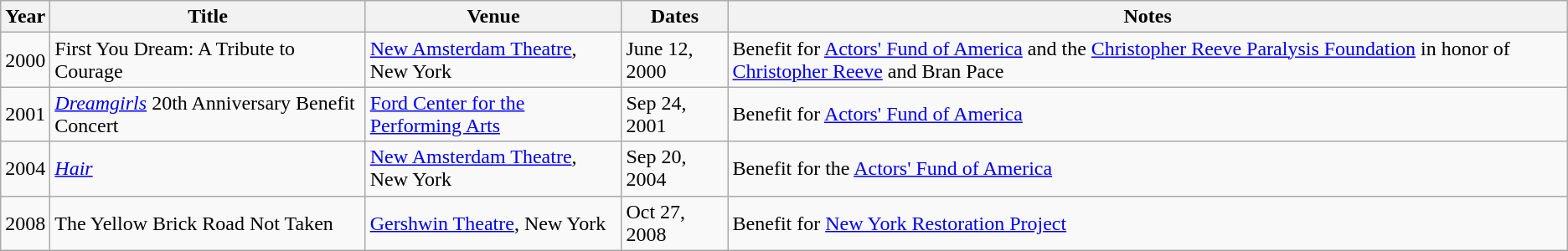<table class="wikitable sortable mw-collapsible">
<tr>
<th>Year</th>
<th>Title</th>
<th>Venue</th>
<th>Dates</th>
<th>Notes</th>
</tr>
<tr>
<td>2000</td>
<td>First You Dream: A Tribute to Courage</td>
<td><a href='#'>New Amsterdam Theatre</a>, New York</td>
<td>June 12, 2000</td>
<td>Benefit for <a href='#'>Actors' Fund of America</a> and the <a href='#'>Christopher Reeve Paralysis Foundation</a> in honor of <a href='#'>Christopher Reeve</a> and Bran Pace</td>
</tr>
<tr>
<td>2001</td>
<td><em><a href='#'>Dreamgirls</a></em> 20th Anniversary Benefit Concert</td>
<td><a href='#'>Ford Center for the Performing Arts</a></td>
<td>Sep 24, 2001</td>
<td>Benefit for <a href='#'>Actors' Fund of America</a></td>
</tr>
<tr>
<td>2004</td>
<td><em><a href='#'>Hair</a></em></td>
<td><a href='#'>New Amsterdam Theatre</a>, New York</td>
<td>Sep 20, 2004</td>
<td>Benefit for the <a href='#'>Actors' Fund of America</a></td>
</tr>
<tr>
<td>2008</td>
<td>The Yellow Brick Road Not Taken</td>
<td><a href='#'>Gershwin Theatre</a>, New York</td>
<td>Oct 27, 2008</td>
<td>Benefit for <a href='#'>New York Restoration Project</a></td>
</tr>
</table>
